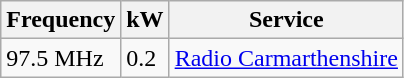<table class="wikitable sortable">
<tr>
<th>Frequency</th>
<th>kW</th>
<th>Service</th>
</tr>
<tr>
<td>97.5 MHz</td>
<td>0.2</td>
<td><a href='#'>Radio Carmarthenshire</a></td>
</tr>
</table>
